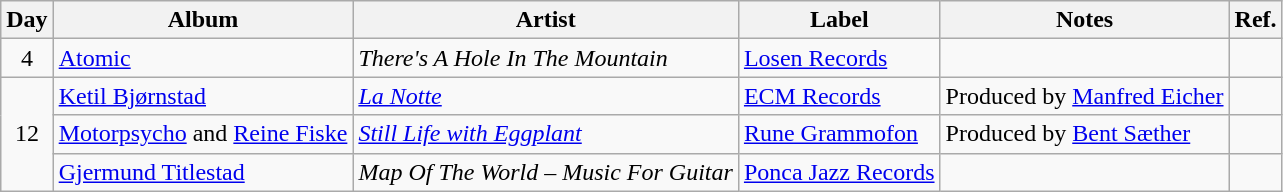<table class="wikitable">
<tr>
<th>Day</th>
<th>Album</th>
<th>Artist</th>
<th>Label</th>
<th>Notes</th>
<th>Ref.</th>
</tr>
<tr>
<td rowspan="1" style="text-align:center;">4</td>
<td><a href='#'>Atomic</a></td>
<td><em>There's A Hole In The Mountain</em></td>
<td><a href='#'>Losen Records</a></td>
<td></td>
<td style="text-align:center;"></td>
</tr>
<tr>
<td rowspan="3" style="text-align:center;">12</td>
<td><a href='#'>Ketil Bjørnstad</a></td>
<td><em><a href='#'>La Notte</a></em></td>
<td><a href='#'>ECM Records</a></td>
<td>Produced by <a href='#'>Manfred Eicher</a></td>
<td style="text-align:center;"></td>
</tr>
<tr>
<td><a href='#'>Motorpsycho</a> and <a href='#'>Reine Fiske</a></td>
<td><em><a href='#'>Still Life with Eggplant</a></em></td>
<td><a href='#'>Rune Grammofon</a></td>
<td>Produced by <a href='#'>Bent Sæther</a></td>
<td style="text-align:center;"></td>
</tr>
<tr>
<td><a href='#'>Gjermund Titlestad</a></td>
<td><em>Map Of The World – Music For Guitar</em></td>
<td><a href='#'>Ponca Jazz Records</a></td>
<td></td>
<td style="text-align:center;"></td>
</tr>
</table>
